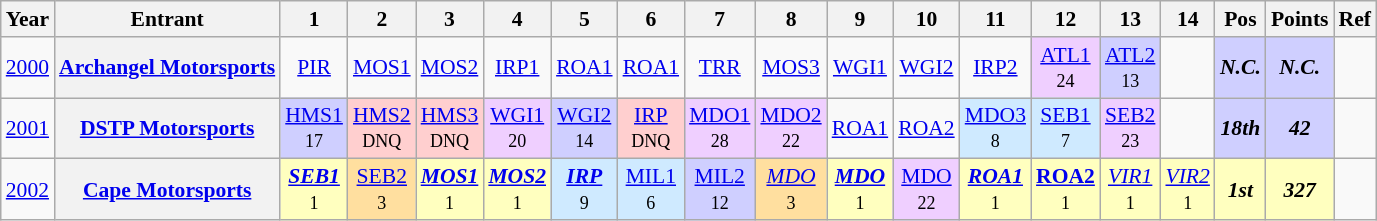<table class="wikitable" style="text-align:center; font-size:90%">
<tr>
<th>Year</th>
<th>Entrant</th>
<th>1</th>
<th>2</th>
<th>3</th>
<th>4</th>
<th>5</th>
<th>6</th>
<th>7</th>
<th>8</th>
<th>9</th>
<th>10</th>
<th>11</th>
<th>12</th>
<th>13</th>
<th>14</th>
<th>Pos</th>
<th>Points</th>
<th>Ref</th>
</tr>
<tr>
<td><a href='#'>2000</a></td>
<th><a href='#'>Archangel Motorsports</a></th>
<td><a href='#'>PIR</a></td>
<td><a href='#'>MOS1</a></td>
<td><a href='#'>MOS2</a></td>
<td><a href='#'>IRP1</a></td>
<td><a href='#'>ROA1</a></td>
<td><a href='#'>ROA1</a></td>
<td><a href='#'>TRR</a></td>
<td><a href='#'>MOS3</a></td>
<td><a href='#'>WGI1</a></td>
<td><a href='#'>WGI2</a></td>
<td><a href='#'>IRP2</a></td>
<td style="background-color:#EFCFFF"><a href='#'>ATL1</a><br><small>24</small></td>
<td style="background-color:#CFCFFF"><a href='#'>ATL2</a><br><small>13</small></td>
<td></td>
<td style="background-color:#CFCFFF"><strong><em>N.C.</em></strong></td>
<td style="background-color:#CFCFFF"><strong><em>N.C.</em></strong></td>
<td></td>
</tr>
<tr>
<td><a href='#'>2001</a></td>
<th><a href='#'>DSTP Motorsports</a></th>
<td style="background-color:#CFCFFF"><a href='#'>HMS1</a><br><small>17</small></td>
<td style="background-color:#FFCFCF"><a href='#'>HMS2</a><br><small>DNQ</small></td>
<td style="background-color:#FFCFCF"><a href='#'>HMS3</a><br><small>DNQ</small></td>
<td style="background-color:#EFCFFF"><a href='#'>WGI1</a><br><small>20</small></td>
<td style="background-color:#CFCFFF"><a href='#'>WGI2</a><br><small>14</small></td>
<td style="background-color:#FFCFCF"><a href='#'>IRP</a><br><small>DNQ</small></td>
<td style="background-color:#EFCFFF"><a href='#'>MDO1</a><br><small>28</small></td>
<td style="background-color:#EFCFFF"><a href='#'>MDO2</a><br><small>22</small></td>
<td><a href='#'>ROA1</a></td>
<td><a href='#'>ROA2</a></td>
<td style="background-color:#CFEAFF"><a href='#'>MDO3</a><br><small>8</small></td>
<td style="background-color:#CFEAFF"><a href='#'>SEB1</a><br><small>7</small></td>
<td style="background-color:#EFCFFF"><a href='#'>SEB2</a><br><small>23</small></td>
<td></td>
<td style="background-color:#CFCFFF"><strong><em>18th</em></strong></td>
<td style="background-color:#CFCFFF"><strong><em>42</em></strong></td>
<td></td>
</tr>
<tr>
<td><a href='#'>2002</a></td>
<th><a href='#'>Cape Motorsports</a></th>
<td style="background-color:#FFFFBF"><strong><em><a href='#'>SEB1</a></em></strong><br><small>1</small></td>
<td style="background-color:#FFDF9F"><a href='#'>SEB2</a><br><small>3</small></td>
<td style="background-color:#FFFFBF"><strong><em><a href='#'>MOS1</a></em></strong><br><small>1</small></td>
<td style="background-color:#FFFFBF"><strong><em><a href='#'>MOS2</a></em></strong><br><small>1</small></td>
<td style="background-color:#CFEAFF"><strong><em><a href='#'>IRP</a></em></strong><br><small>9</small></td>
<td style="background-color:#CFEAFF"><a href='#'>MIL1</a><br><small>6</small></td>
<td style="background-color:#CFCFFF"><a href='#'>MIL2</a><br><small>12</small></td>
<td style="background-color:#FFDF9F"><em><a href='#'>MDO</a></em><br><small>3</small></td>
<td style="background-color:#FFFFBF"><strong><em><a href='#'>MDO</a></em></strong><br><small>1</small></td>
<td style="background-color:#EFCFFF"><a href='#'>MDO</a><br><small>22</small></td>
<td style="background-color:#FFFFBF"><strong><em><a href='#'>ROA1</a></em></strong><br><small>1</small></td>
<td style="background-color:#FFFFBF"><strong><a href='#'>ROA2</a></strong><br><small>1</small></td>
<td style="background-color:#FFFFBF"><em><a href='#'>VIR1</a></em><br><small>1</small></td>
<td style="background-color:#FFFFBF"><em><a href='#'>VIR2</a></em><br><small>1</small></td>
<td style="background-color:#FFFFBF"><strong><em>1st</em></strong></td>
<td style="background-color:#FFFFBF"><strong><em>327</em></strong></td>
<td></td>
</tr>
</table>
